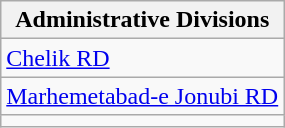<table class="wikitable">
<tr>
<th>Administrative Divisions</th>
</tr>
<tr>
<td><a href='#'>Chelik RD</a></td>
</tr>
<tr>
<td><a href='#'>Marhemetabad-e Jonubi RD</a></td>
</tr>
<tr>
<td colspan=1></td>
</tr>
</table>
